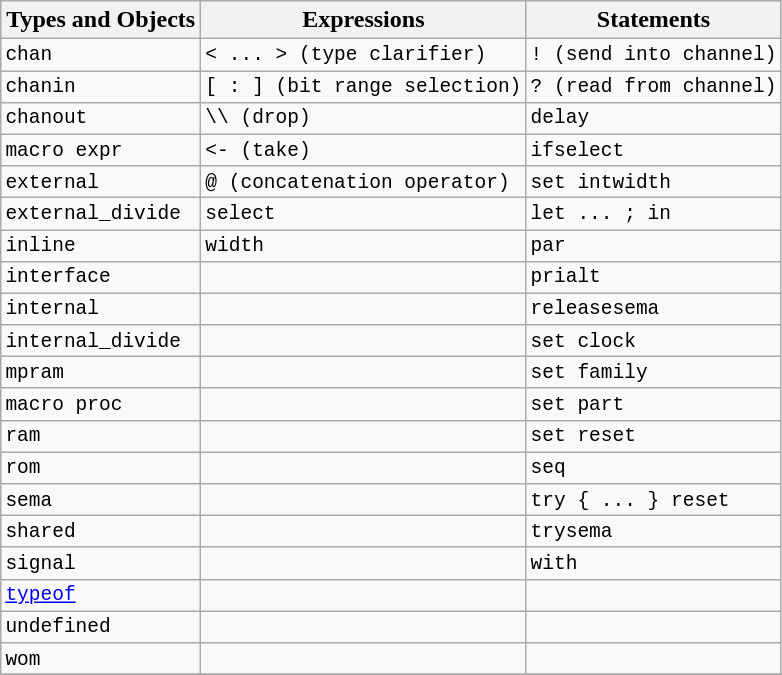<table class="wikitable" style="font-family:monospace">
<tr style="font-family:notset">
<th>Types and Objects</th>
<th>Expressions</th>
<th>Statements</th>
</tr>
<tr>
<td>chan</td>
<td>< ... > (type clarifier)</td>
<td>! (send into channel)</td>
</tr>
<tr>
<td>chanin</td>
<td>[ : ] (bit range selection)</td>
<td>? (read from channel)</td>
</tr>
<tr>
<td>chanout</td>
<td>\\ (drop)</td>
<td>delay</td>
</tr>
<tr>
<td>macro expr</td>
<td><- (take)</td>
<td>ifselect</td>
</tr>
<tr>
<td>external</td>
<td>@ (concatenation operator)</td>
<td>set intwidth</td>
</tr>
<tr>
<td>external_divide</td>
<td>select</td>
<td>let ... ; in</td>
</tr>
<tr>
<td>inline</td>
<td>width</td>
<td>par</td>
</tr>
<tr>
<td>interface</td>
<td></td>
<td>prialt</td>
</tr>
<tr>
<td>internal</td>
<td></td>
<td>releasesema</td>
</tr>
<tr>
<td>internal_divide</td>
<td></td>
<td>set clock</td>
</tr>
<tr>
<td>mpram</td>
<td></td>
<td>set family</td>
</tr>
<tr>
<td>macro proc</td>
<td></td>
<td>set part</td>
</tr>
<tr>
<td>ram</td>
<td></td>
<td>set reset</td>
</tr>
<tr>
<td>rom</td>
<td></td>
<td>seq</td>
</tr>
<tr>
<td>sema</td>
<td></td>
<td>try { ... } reset</td>
</tr>
<tr>
<td>shared</td>
<td></td>
<td>trysema</td>
</tr>
<tr>
<td>signal</td>
<td></td>
<td>with</td>
</tr>
<tr>
<td><a href='#'>typeof</a></td>
<td></td>
<td></td>
</tr>
<tr>
<td>undefined</td>
<td></td>
<td></td>
</tr>
<tr>
<td>wom</td>
<td></td>
<td></td>
</tr>
<tr>
</tr>
</table>
